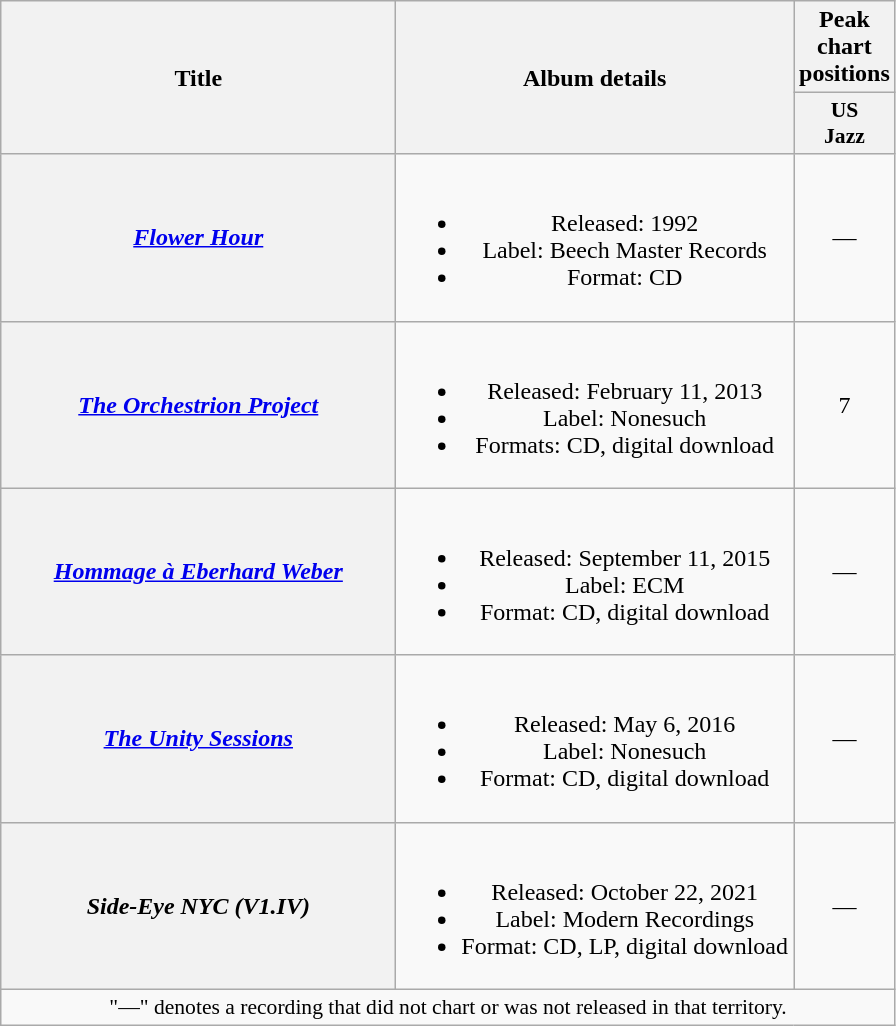<table class="wikitable plainrowheaders" style="text-align:center;">
<tr>
<th scope="col" rowspan="2" style="width:16em;">Title</th>
<th scope="col" rowspan="2">Album details</th>
<th scope="col">Peak chart positions</th>
</tr>
<tr>
<th scope="col" style="width:3em;font-size:90%;">US<br>Jazz<br></th>
</tr>
<tr>
<th scope="row"><em><a href='#'>Flower Hour</a></em></th>
<td><br><ul><li>Released: 1992</li><li>Label: Beech Master Records</li><li>Format: CD</li></ul></td>
<td>—</td>
</tr>
<tr>
<th scope="row"><em><a href='#'>The Orchestrion Project</a></em></th>
<td><br><ul><li>Released: February 11, 2013</li><li>Label: Nonesuch</li><li>Formats: CD, digital download</li></ul></td>
<td>7</td>
</tr>
<tr>
<th scope="row"><em><a href='#'>Hommage à Eberhard Weber</a></em></th>
<td><br><ul><li>Released: September 11, 2015</li><li>Label: ECM</li><li>Format: CD, digital download</li></ul></td>
<td>—</td>
</tr>
<tr>
<th scope="row"><em><a href='#'>The Unity Sessions</a></em></th>
<td><br><ul><li>Released: May 6, 2016</li><li>Label: Nonesuch</li><li>Format: CD, digital download</li></ul></td>
<td>—</td>
</tr>
<tr>
<th scope="row"><em>Side-Eye NYC (V1.IV)</em></th>
<td><br><ul><li>Released: October 22, 2021</li><li>Label: Modern Recordings</li><li>Format: CD, LP, digital download</li></ul></td>
<td>—</td>
</tr>
<tr>
<td colspan="20" style="font-size:90%">"—" denotes a recording that did not chart or was not released in that territory.</td>
</tr>
</table>
